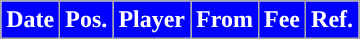<table class="wikitable plainrowheaders sortable">
<tr>
<th style="background:#0000FF; color:#FFFFFF; ">Date</th>
<th style="background:#0000FF; color:#FFFFFF; ">Pos.</th>
<th style="background:#0000FF; color:#FFFFFF; ">Player</th>
<th style="background:#0000FF; color:#FFFFFF; ">From</th>
<th style="background:#0000FF; color:#FFFFFF; ">Fee</th>
<th style="background:#0000FF; color:#FFFFFF; ">Ref.</th>
</tr>
</table>
